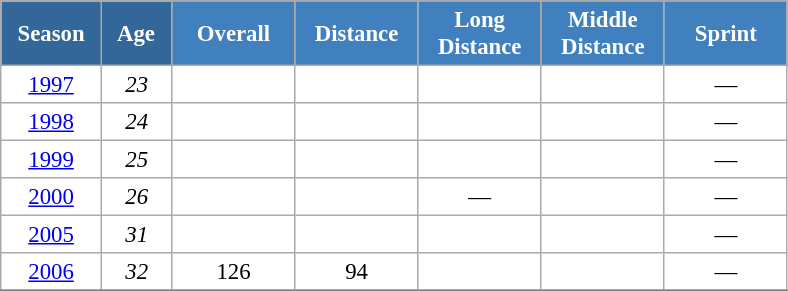<table class="wikitable" style="font-size:95%; text-align:center; border:grey solid 1px; border-collapse:collapse; background:#ffffff;">
<tr>
<th style="background-color:#369; color:white; width:60px;" rowspan="2"> Season </th>
<th style="background-color:#369; color:white; width:40px;" rowspan="2"> Age </th>
</tr>
<tr>
<th style="background-color:#4180be; color:white; width:75px;">Overall</th>
<th style="background-color:#4180be; color:white; width:75px;">Distance</th>
<th style="background-color:#4180be; color:white; width:75px;">Long Distance</th>
<th style="background-color:#4180be; color:white; width:75px;">Middle Distance</th>
<th style="background-color:#4180be; color:white; width:75px;">Sprint</th>
</tr>
<tr>
<td><a href='#'>1997</a></td>
<td><em>23</em></td>
<td></td>
<td></td>
<td></td>
<td></td>
<td>—</td>
</tr>
<tr>
<td><a href='#'>1998</a></td>
<td><em>24</em></td>
<td></td>
<td></td>
<td></td>
<td></td>
<td>—</td>
</tr>
<tr>
<td><a href='#'>1999</a></td>
<td><em>25</em></td>
<td></td>
<td></td>
<td></td>
<td></td>
<td>—</td>
</tr>
<tr>
<td><a href='#'>2000</a></td>
<td><em>26</em></td>
<td></td>
<td></td>
<td>—</td>
<td></td>
<td>—</td>
</tr>
<tr>
<td><a href='#'>2005</a></td>
<td><em>31</em></td>
<td></td>
<td></td>
<td></td>
<td></td>
<td>—</td>
</tr>
<tr>
<td><a href='#'>2006</a></td>
<td><em>32</em></td>
<td>126</td>
<td>94</td>
<td></td>
<td></td>
<td>—</td>
</tr>
<tr>
</tr>
</table>
